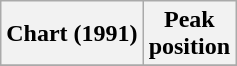<table class="wikitable sortable plainrowheaders" style="text-align:center">
<tr>
<th>Chart (1991)</th>
<th>Peak<br>position</th>
</tr>
<tr>
</tr>
</table>
